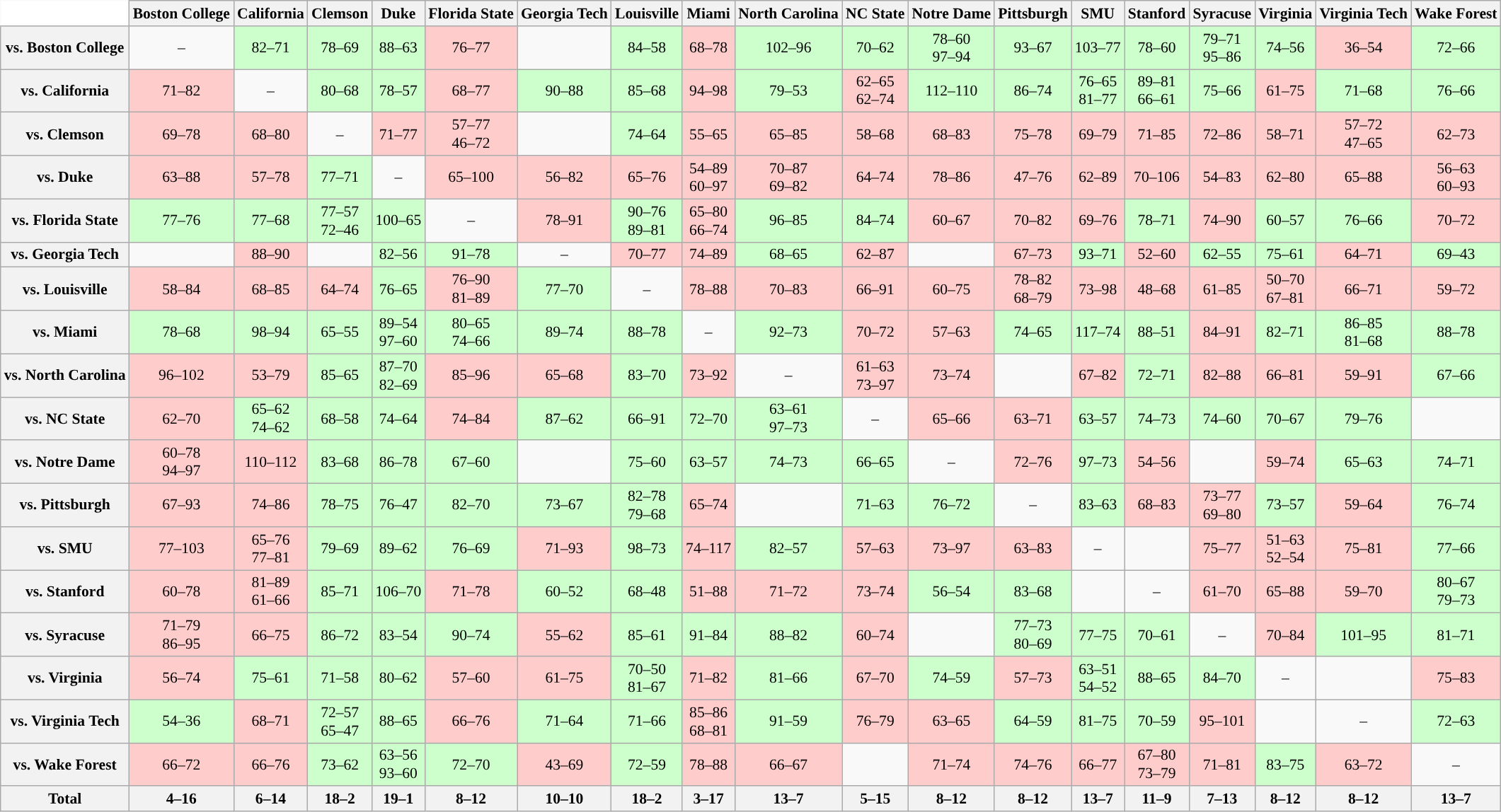<table class="wikitable" style="white-space:nowrap;font-size:90%;">
<tr>
<th colspan=1 style="background:white; border-top-style:hidden; border-left-style:hidden;"   width=75> </th>
<th>Boston College</th>
<th>California</th>
<th>Clemson</th>
<th>Duke</th>
<th>Florida State</th>
<th>Georgia Tech</th>
<th>Louisville</th>
<th>Miami</th>
<th>North Carolina</th>
<th>NC State</th>
<th>Notre Dame</th>
<th>Pittsburgh</th>
<th>SMU</th>
<th>Stanford</th>
<th>Syracuse</th>
<th>Virginia</th>
<th>Virginia Tech</th>
<th>Wake Forest</th>
</tr>
<tr style="text-align:center;">
<th>vs. Boston College</th>
<td>–</td>
<td bgcolor=#cfc>82–71</td>
<td bgcolor=#cfc>78–69</td>
<td bgcolor=#cfc>88–63</td>
<td bgcolor=#fcc>76–77</td>
<td></td>
<td bgcolor=#cfc>84–58</td>
<td bgcolor=#fcc>68–78</td>
<td bgcolor=#cfc>102–96</td>
<td bgcolor=#cfc>70–62</td>
<td bgcolor=#cfc>78–60<br>97–94</td>
<td bgcolor=#cfc>93–67</td>
<td bgcolor=#cfc>103–77</td>
<td bgcolor=#cfc>78–60</td>
<td bgcolor=#cfc>79–71<br>95–86</td>
<td bgcolor=#cfc>74–56</td>
<td bgcolor=#fcc>36–54</td>
<td bgcolor=#cfc>72–66</td>
</tr>
<tr style="text-align:center;">
<th>vs. California</th>
<td bgcolor=#fcc>71–82</td>
<td>–</td>
<td bgcolor=#cfc>80–68</td>
<td bgcolor=#cfc>78–57</td>
<td bgcolor=#fcc>68–77</td>
<td bgcolor=#cfc>90–88</td>
<td bgcolor=#cfc>85–68</td>
<td bgcolor=#fcc>94–98</td>
<td bgcolor=#cfc>79–53</td>
<td bgcolor=#fcc>62–65<br>62–74</td>
<td bgcolor=#cfc>112–110</td>
<td bgcolor=#cfc>86–74</td>
<td bgcolor=#cfc>76–65<br>81–77</td>
<td bgcolor=#cfc>89–81<br>66–61</td>
<td bgcolor=#cfc>75–66</td>
<td bgcolor=#fcc>61–75</td>
<td bgcolor=#cfc>71–68</td>
<td bgcolor=#cfc>76–66</td>
</tr>
<tr style="text-align:center;">
<th>vs. Clemson</th>
<td bgcolor=#fcc>69–78</td>
<td bgcolor=#fcc>68–80</td>
<td>–</td>
<td bgcolor=#fcc>71–77</td>
<td bgcolor=#fcc>57–77<br>46–72</td>
<td></td>
<td bgcolor=#cfc>74–64</td>
<td bgcolor=#fcc>55–65</td>
<td bgcolor=#fcc>65–85</td>
<td bgcolor=#fcc>58–68</td>
<td bgcolor=#fcc>68–83</td>
<td bgcolor=#fcc>75–78</td>
<td bgcolor=#fcc>69–79</td>
<td bgcolor=#fcc>71–85</td>
<td bgcolor=#fcc>72–86</td>
<td bgcolor=#fcc>58–71</td>
<td bgcolor=#fcc>57–72<br>47–65</td>
<td bgcolor=#fcc>62–73</td>
</tr>
<tr style="text-align:center;">
<th>vs. Duke</th>
<td bgcolor=#fcc>63–88</td>
<td bgcolor=#fcc>57–78</td>
<td bgcolor=#cfc>77–71</td>
<td>–</td>
<td bgcolor=#fcc>65–100</td>
<td bgcolor=#fcc>56–82</td>
<td bgcolor=#fcc>65–76</td>
<td bgcolor=#fcc>54–89<br>60–97</td>
<td bgcolor=#fcc>70–87<br>69–82</td>
<td bgcolor=#fcc>64–74</td>
<td bgcolor=#fcc>78–86</td>
<td bgcolor=#fcc>47–76</td>
<td bgcolor=#fcc>62–89</td>
<td bgcolor=#fcc>70–106</td>
<td bgcolor=#fcc>54–83</td>
<td bgcolor=#fcc>62–80</td>
<td bgcolor=#fcc>65–88</td>
<td bgcolor=#fcc>56–63<br>60–93</td>
</tr>
<tr style="text-align:center;">
<th>vs. Florida State</th>
<td bgcolor=#cfc>77–76</td>
<td bgcolor=#cfc>77–68</td>
<td bgcolor=#cfc>77–57<br>72–46</td>
<td bgcolor=#cfc>100–65</td>
<td>–</td>
<td bgcolor=#fcc>78–91</td>
<td bgcolor=#cfc>90–76<br>89–81</td>
<td bgcolor=#fcc>65–80<br>66–74</td>
<td bgcolor=#cfc>96–85</td>
<td bgcolor=#cfc>84–74</td>
<td bgcolor=#fcc>60–67</td>
<td bgcolor=#fcc>70–82</td>
<td bgcolor=#fcc>69–76</td>
<td bgcolor=#cfc>78–71</td>
<td bgcolor=#fcc>74–90</td>
<td bgcolor=#cfc>60–57</td>
<td bgcolor=#cfc>76–66</td>
<td bgcolor=#fcc>70–72</td>
</tr>
<tr style="text-align:center;">
<th>vs. Georgia Tech</th>
<td></td>
<td bgcolor=#fcc>88–90</td>
<td></td>
<td bgcolor=#cfc>82–56</td>
<td bgcolor=#cfc>91–78</td>
<td>–</td>
<td bgcolor=#fcc>70–77</td>
<td bgcolor=#fcc>74–89</td>
<td bgcolor=#cfc>68–65</td>
<td bgcolor=#fcc>62–87</td>
<td></td>
<td bgcolor=#fcc>67–73</td>
<td bgcolor=#cfc>93–71</td>
<td bgcolor=#fcc>52–60</td>
<td bgcolor=#cfc>62–55</td>
<td bgcolor=#cfc>75–61</td>
<td bgcolor=#fcc>64–71</td>
<td bgcolor=#cfc>69–43</td>
</tr>
<tr style="text-align:center;">
<th>vs. Louisville</th>
<td bgcolor=#fcc>58–84</td>
<td bgcolor=#fcc>68–85</td>
<td bgcolor=#fcc>64–74</td>
<td bgcolor=#cfc>76–65</td>
<td bgcolor=#fcc>76–90<br>81–89</td>
<td bgcolor=#cfc>77–70</td>
<td>–</td>
<td bgcolor=#fcc>78–88</td>
<td bgcolor=#fcc>70–83</td>
<td bgcolor=#fcc>66–91</td>
<td bgcolor=#fcc>60–75</td>
<td bgcolor=#fcc>78–82<br>68–79</td>
<td bgcolor=#fcc>73–98</td>
<td bgcolor=#fcc>48–68</td>
<td bgcolor=#fcc>61–85</td>
<td bgcolor=#fcc>50–70<br>67–81</td>
<td bgcolor=#fcc>66–71</td>
<td bgcolor=#fcc>59–72</td>
</tr>
<tr style="text-align:center;">
<th>vs. Miami</th>
<td bgcolor=#cfc>78–68</td>
<td bgcolor=#cfc>98–94</td>
<td bgcolor=#cfc>65–55</td>
<td bgcolor=#cfc>89–54<br>97–60</td>
<td bgcolor=#cfc>80–65<br>74–66</td>
<td bgcolor=#cfc>89–74</td>
<td bgcolor=#cfc>88–78</td>
<td>–</td>
<td bgcolor=#cfc>92–73</td>
<td bgcolor=#fcc>70–72</td>
<td bgcolor=#fcc>57–63</td>
<td bgcolor=#cfc>74–65</td>
<td bgcolor=#cfc>117–74</td>
<td bgcolor=#cfc>88–51</td>
<td bgcolor=#fcc>84–91</td>
<td bgcolor=#cfc>82–71</td>
<td bgcolor=#cfc>86–85<br>81–68</td>
<td bgcolor=#cfc>88–78</td>
</tr>
<tr style="text-align:center;">
<th>vs. North Carolina</th>
<td bgcolor=#fcc>96–102</td>
<td bgcolor=#fcc>53–79</td>
<td bgcolor=#cfc>85–65</td>
<td bgcolor=#cfc>87–70<br>82–69</td>
<td bgcolor=#fcc>85–96</td>
<td bgcolor=#fcc>65–68</td>
<td bgcolor=#cfc>83–70</td>
<td bgcolor=#fcc>73–92</td>
<td>–</td>
<td bgcolor=#fcc>61–63<br>73–97</td>
<td bgcolor=#fcc>73–74</td>
<td></td>
<td bgcolor=#fcc>67–82</td>
<td bgcolor=#cfc>72–71</td>
<td bgcolor=#fcc>82–88</td>
<td bgcolor=#fcc>66–81</td>
<td bgcolor=#fcc>59–91</td>
<td bgcolor=#cfc>67–66</td>
</tr>
<tr style="text-align:center;">
<th>vs. NC State</th>
<td bgcolor=#fcc>62–70</td>
<td bgcolor=#cfc>65–62<br>74–62</td>
<td bgcolor=#cfc>68–58</td>
<td bgcolor=#cfc>74–64</td>
<td bgcolor=#fcc>74–84</td>
<td bgcolor=#cfc>87–62</td>
<td bgcolor=#cfc>66–91</td>
<td bgcolor=#cfc>72–70</td>
<td bgcolor=#cfc>63–61<br>97–73</td>
<td>–</td>
<td bgcolor=#fcc>65–66</td>
<td bgcolor=#fcc>63–71</td>
<td bgcolor=#cfc>63–57</td>
<td bgcolor=#cfc>74–73</td>
<td bgcolor=#cfc>74–60</td>
<td bgcolor=#cfc>70–67</td>
<td bgcolor=#cfc>79–76</td>
<td></td>
</tr>
<tr style="text-align:center;">
<th>vs. Notre Dame</th>
<td bgcolor=#fcc>60–78<br>94–97</td>
<td bgcolor=#fcc>110–112</td>
<td bgcolor=#cfc>83–68</td>
<td bgcolor=#cfc>86–78</td>
<td bgcolor=#cfc>67–60</td>
<td></td>
<td bgcolor=#cfc>75–60</td>
<td bgcolor=#cfc>63–57</td>
<td bgcolor=#cfc>74–73</td>
<td bgcolor=#cfc>66–65</td>
<td>–</td>
<td bgcolor=#fcc>72–76</td>
<td bgcolor=#cfc>97–73</td>
<td bgcolor=#fcc>54–56</td>
<td></td>
<td bgcolor=#fcc>59–74</td>
<td bgcolor=#cfc>65–63</td>
<td bgcolor=#cfc>74–71</td>
</tr>
<tr style="text-align:center;">
<th>vs. Pittsburgh</th>
<td bgcolor=#fcc>67–93</td>
<td bgcolor=#fcc>74–86</td>
<td bgcolor=#cfc>78–75</td>
<td bgcolor=#cfc>76–47</td>
<td bgcolor=#cfc>82–70</td>
<td bgcolor=#cfc>73–67</td>
<td bgcolor=#cfc>82–78<br>79–68</td>
<td bgcolor=#fcc>65–74</td>
<td></td>
<td bgcolor=#cfc>71–63</td>
<td bgcolor=#cfc>76–72</td>
<td>–</td>
<td bgcolor=#cfc>83–63</td>
<td bgcolor=#fcc>68–83</td>
<td bgcolor=#fcc>73–77<br>69–80</td>
<td bgcolor=#cfc>73–57</td>
<td bgcolor=#fcc>59–64</td>
<td bgcolor=#cfc>76–74</td>
</tr>
<tr style="text-align:center;">
<th>vs. SMU</th>
<td bgcolor=#fcc>77–103</td>
<td bgcolor=#fcc>65–76<br>77–81</td>
<td bgcolor=#cfc>79–69</td>
<td bgcolor=#cfc>89–62</td>
<td bgcolor=#cfc>76–69</td>
<td bgcolor=#fcc>71–93</td>
<td bgcolor=#cfc>98–73</td>
<td bgcolor=#fcc>74–117</td>
<td bgcolor=#cfc>82–57</td>
<td bgcolor=#fcc>57–63</td>
<td bgcolor=#fcc>73–97</td>
<td bgcolor=#fcc>63–83</td>
<td>–</td>
<td></td>
<td bgcolor=#fcc>75–77</td>
<td bgcolor=#fcc>51–63<br>52–54</td>
<td bgcolor=#fcc>75–81</td>
<td bgcolor=#cfc>77–66</td>
</tr>
<tr style="text-align:center;">
<th>vs. Stanford</th>
<td bgcolor=#fcc>60–78</td>
<td bgcolor=#fcc>81–89<br>61–66</td>
<td bgcolor=#cfc>85–71</td>
<td bgcolor=#cfc>106–70</td>
<td bgcolor=#fcc>71–78</td>
<td bgcolor=#cfc>60–52</td>
<td bgcolor=#cfc>68–48</td>
<td bgcolor=#fcc>51–88</td>
<td bgcolor=#fcc>71–72</td>
<td bgcolor=#fcc>73–74</td>
<td bgcolor=#cfc>56–54</td>
<td bgcolor=#cfc>83–68</td>
<td></td>
<td>–</td>
<td bgcolor=#fcc>61–70</td>
<td bgcolor=#fcc>65–88</td>
<td bgcolor=#fcc>59–70</td>
<td bgcolor=#cfc>80–67<br>79–73</td>
</tr>
<tr style="text-align:center;">
<th>vs. Syracuse</th>
<td bgcolor=#fcc>71–79<br>86–95</td>
<td bgcolor=#fcc>66–75</td>
<td bgcolor=#cfc>86–72</td>
<td bgcolor=#cfc>83–54</td>
<td bgcolor=#cfc>90–74</td>
<td bgcolor=#fcc>55–62</td>
<td bgcolor=#cfc>85–61</td>
<td bgcolor=#cfc>91–84</td>
<td bgcolor=#cfc>88–82</td>
<td bgcolor=#fcc>60–74</td>
<td></td>
<td bgcolor=#cfc>77–73<br>80–69</td>
<td bgcolor=#cfc>77–75</td>
<td bgcolor=#cfc>70–61</td>
<td>–</td>
<td bgcolor=#fcc>70–84</td>
<td bgcolor=#cfc>101–95</td>
<td bgcolor=#cfc>81–71</td>
</tr>
<tr style="text-align:center;">
<th>vs. Virginia</th>
<td bgcolor=#fcc>56–74</td>
<td bgcolor=#cfc>75–61</td>
<td bgcolor=#cfc>71–58</td>
<td bgcolor=#cfc>80–62</td>
<td bgcolor=#fcc>57–60</td>
<td bgcolor=#fcc>61–75</td>
<td bgcolor=#cfc>70–50<br>81–67</td>
<td bgcolor=#fcc>71–82</td>
<td bgcolor=#cfc>81–66</td>
<td bgcolor=#fcc>67–70</td>
<td bgcolor=#cfc>74–59</td>
<td bgcolor=#fcc>57–73</td>
<td bgcolor=#cfc>63–51<br>54–52</td>
<td bgcolor=#cfc>88–65</td>
<td bgcolor=#cfc>84–70</td>
<td>–</td>
<td></td>
<td bgcolor=#fcc>75–83</td>
</tr>
<tr style="text-align:center;">
<th>vs. Virginia Tech</th>
<td bgcolor=#cfc>54–36</td>
<td bgcolor=#fcc>68–71</td>
<td bgcolor=#cfc>72–57<br>65–47</td>
<td bgcolor=#cfc>88–65</td>
<td bgcolor=#fcc>66–76</td>
<td bgcolor=#cfc>71–64</td>
<td bgcolor=#cfc>71–66</td>
<td bgcolor=#fcc>85–86<br>68–81</td>
<td bgcolor=#cfc>91–59</td>
<td bgcolor=#fcc>76–79</td>
<td bgcolor=#fcc>63–65</td>
<td bgcolor=#cfc>64–59</td>
<td bgcolor=#cfc>81–75</td>
<td bgcolor=#cfc>70–59</td>
<td bgcolor=#fcc>95–101</td>
<td></td>
<td>–</td>
<td bgcolor=#cfc>72–63</td>
</tr>
<tr style="text-align:center;">
<th>vs. Wake Forest</th>
<td bgcolor=#fcc>66–72</td>
<td bgcolor=#fcc>66–76</td>
<td bgcolor=#cfc>73–62</td>
<td bgcolor=#cfc>63–56<br>93–60</td>
<td bgcolor=#cfc>72–70</td>
<td bgcolor=#fcc>43–69</td>
<td bgcolor=#cfc>72–59</td>
<td bgcolor=#fcc>78–88</td>
<td bgcolor=#fcc>66–67</td>
<td></td>
<td bgcolor=#fcc>71–74</td>
<td bgcolor=#fcc>74–76</td>
<td bgcolor=#fcc>66–77</td>
<td bgcolor=#fcc>67–80<br>73–79</td>
<td bgcolor=#fcc>71–81</td>
<td bgcolor=#cfc>83–75</td>
<td bgcolor=#fcc>63–72</td>
<td>–<br></td>
</tr>
<tr style="text-align:center;">
<th>Total</th>
<th>4–16</th>
<th>6–14</th>
<th>18–2</th>
<th>19–1</th>
<th>8–12</th>
<th>10–10</th>
<th>18–2</th>
<th>3–17</th>
<th>13–7</th>
<th>5–15</th>
<th>8–12</th>
<th>8–12</th>
<th>13–7</th>
<th>11–9</th>
<th>7–13</th>
<th>8–12</th>
<th>8–12</th>
<th>13–7</th>
</tr>
</table>
